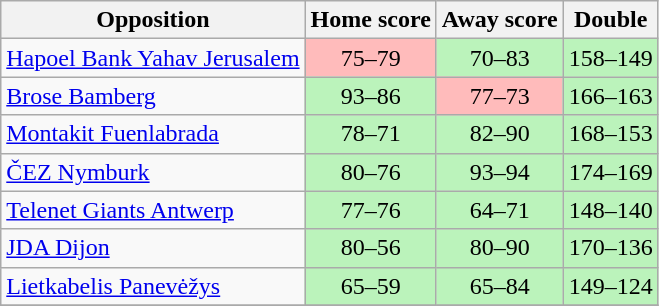<table class="wikitable" style="text-align: center;">
<tr>
<th>Opposition</th>
<th>Home score</th>
<th>Away score</th>
<th>Double</th>
</tr>
<tr>
<td align="left"> <a href='#'> Hapoel Bank Yahav Jerusalem</a></td>
<td bgcolor=#FFBBBB>75–79</td>
<td bgcolor=#BBF3BB>70–83</td>
<td bgcolor=#BBF3BB>158–149</td>
</tr>
<tr>
<td align="left"> <a href='#'>Brose Bamberg</a></td>
<td bgcolor=#BBF3BB>93–86</td>
<td bgcolor=#FFBBBB>77–73</td>
<td bgcolor=#BBF3BB>166–163</td>
</tr>
<tr>
<td align="left"> <a href='#'>Montakit Fuenlabrada</a></td>
<td bgcolor=#BBF3BB>78–71</td>
<td bgcolor=#BBF3BB>82–90</td>
<td bgcolor=#BBF3BB>168–153</td>
</tr>
<tr>
<td align="left"> <a href='#'>ČEZ Nymburk</a></td>
<td bgcolor=#BBF3BB>80–76</td>
<td bgcolor=#BBF3BB>93–94</td>
<td bgcolor=#BBF3BB>174–169</td>
</tr>
<tr>
<td align="left"> <a href='#'>Telenet Giants Antwerp</a></td>
<td bgcolor=#BBF3BB>77–76</td>
<td bgcolor=#BBF3BB>64–71</td>
<td bgcolor=#BBF3BB>148–140</td>
</tr>
<tr>
<td align="left"> <a href='#'>JDA Dijon</a></td>
<td bgcolor=#BBF3BB>80–56</td>
<td bgcolor=#BBF3BB>80–90</td>
<td bgcolor=#BBF3BB>170–136</td>
</tr>
<tr>
<td align="left"> <a href='#'>Lietkabelis Panevėžys</a></td>
<td bgcolor=#BBF3BB>65–59</td>
<td bgcolor=#BBF3BB>65–84</td>
<td bgcolor=#BBF3BB>149–124</td>
</tr>
<tr>
</tr>
</table>
